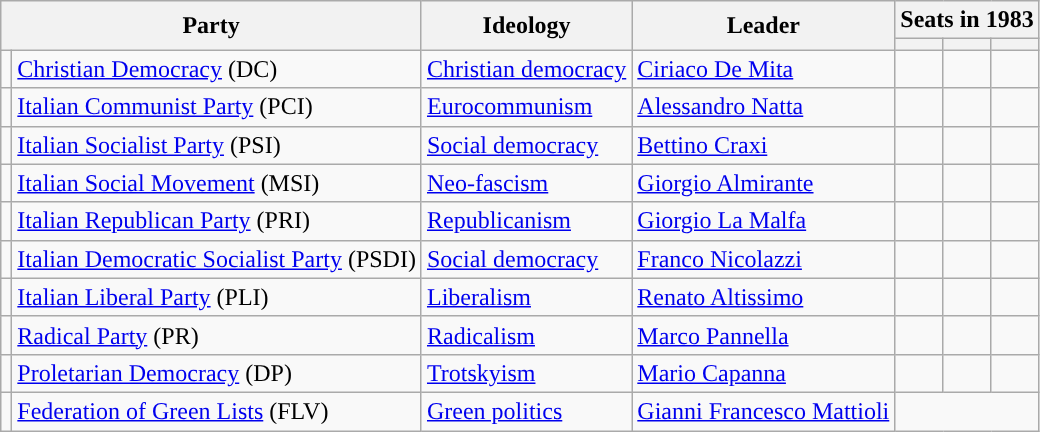<table class=wikitable style="text-align:left">
<tr>
<th colspan=2  rowspan="2">Party</th>
<th rowspan="2">Ideology</th>
<th rowspan="2">Leader</th>
<th colspan="3">Seats in 1983</th>
</tr>
<tr>
<th></th>
<th></th>
<th></th>
</tr>
<tr>
<td></td>
<td><a href='#'>Christian Democracy</a> (DC)</td>
<td><a href='#'>Christian democracy</a></td>
<td><a href='#'>Ciriaco De Mita</a></td>
<td></td>
<td></td>
<td></td>
</tr>
<tr>
<td></td>
<td><a href='#'>Italian Communist Party</a> (PCI)</td>
<td><a href='#'>Eurocommunism</a></td>
<td><a href='#'>Alessandro Natta</a></td>
<td></td>
<td></td>
<td></td>
</tr>
<tr>
<td></td>
<td><a href='#'>Italian Socialist Party</a> (PSI)</td>
<td><a href='#'>Social democracy</a></td>
<td><a href='#'>Bettino Craxi</a></td>
<td></td>
<td></td>
<td></td>
</tr>
<tr>
<td></td>
<td><a href='#'>Italian Social Movement</a> (MSI)</td>
<td><a href='#'>Neo-fascism</a></td>
<td><a href='#'>Giorgio Almirante</a></td>
<td></td>
<td></td>
<td></td>
</tr>
<tr>
<td></td>
<td><a href='#'>Italian Republican Party</a> (PRI)</td>
<td><a href='#'>Republicanism</a></td>
<td><a href='#'>Giorgio La Malfa</a></td>
<td></td>
<td></td>
<td></td>
</tr>
<tr>
<td></td>
<td><a href='#'>Italian Democratic Socialist Party</a> (PSDI)</td>
<td><a href='#'>Social democracy</a></td>
<td><a href='#'>Franco Nicolazzi</a></td>
<td></td>
<td></td>
<td></td>
</tr>
<tr>
<td></td>
<td><a href='#'>Italian Liberal Party</a> (PLI)</td>
<td><a href='#'>Liberalism</a></td>
<td><a href='#'>Renato Altissimo</a></td>
<td></td>
<td></td>
<td></td>
</tr>
<tr>
<td></td>
<td><a href='#'>Radical Party</a> (PR)</td>
<td><a href='#'>Radicalism</a></td>
<td><a href='#'>Marco Pannella</a></td>
<td></td>
<td></td>
<td></td>
</tr>
<tr>
<td></td>
<td><a href='#'>Proletarian Democracy</a> (DP)</td>
<td><a href='#'>Trotskyism</a></td>
<td><a href='#'>Mario Capanna</a></td>
<td></td>
<td></td>
<td></td>
</tr>
<tr>
<td></td>
<td><a href='#'>Federation of Green Lists</a> (FLV)</td>
<td><a href='#'>Green politics</a></td>
<td><a href='#'>Gianni Francesco Mattioli</a></td>
<td colspan=3></td>
</tr>
</table>
